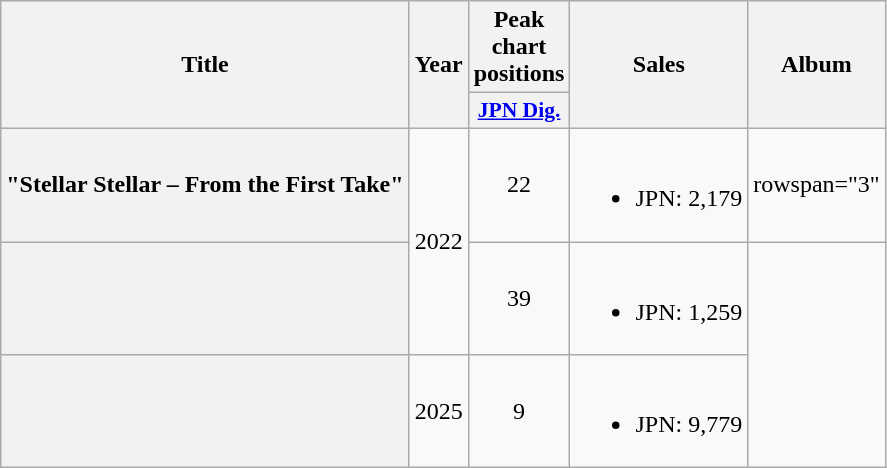<table class="wikitable plainrowheaders" style="text-align:center;">
<tr>
<th scope="col" rowspan="2">Title</th>
<th scope="col" rowspan="2">Year</th>
<th scope="col" colspan="1">Peak chart positions</th>
<th scope="col" rowspan="2">Sales</th>
<th scope="col" rowspan="2">Album</th>
</tr>
<tr>
<th scope="col" style="width:3em;font-size:90%;"><a href='#'>JPN Dig.</a><br></th>
</tr>
<tr>
<th scope="row">"Stellar Stellar – From the First Take"</th>
<td rowspan="2">2022</td>
<td>22</td>
<td><br><ul><li>JPN: 2,179 </li></ul></td>
<td>rowspan="3" </td>
</tr>
<tr>
<th scope="row"></th>
<td>39</td>
<td><br><ul><li>JPN: 1,259 </li></ul></td>
</tr>
<tr>
<th scope="row"></th>
<td>2025</td>
<td>9</td>
<td><br><ul><li>JPN: 9,779 </li></ul></td>
</tr>
</table>
